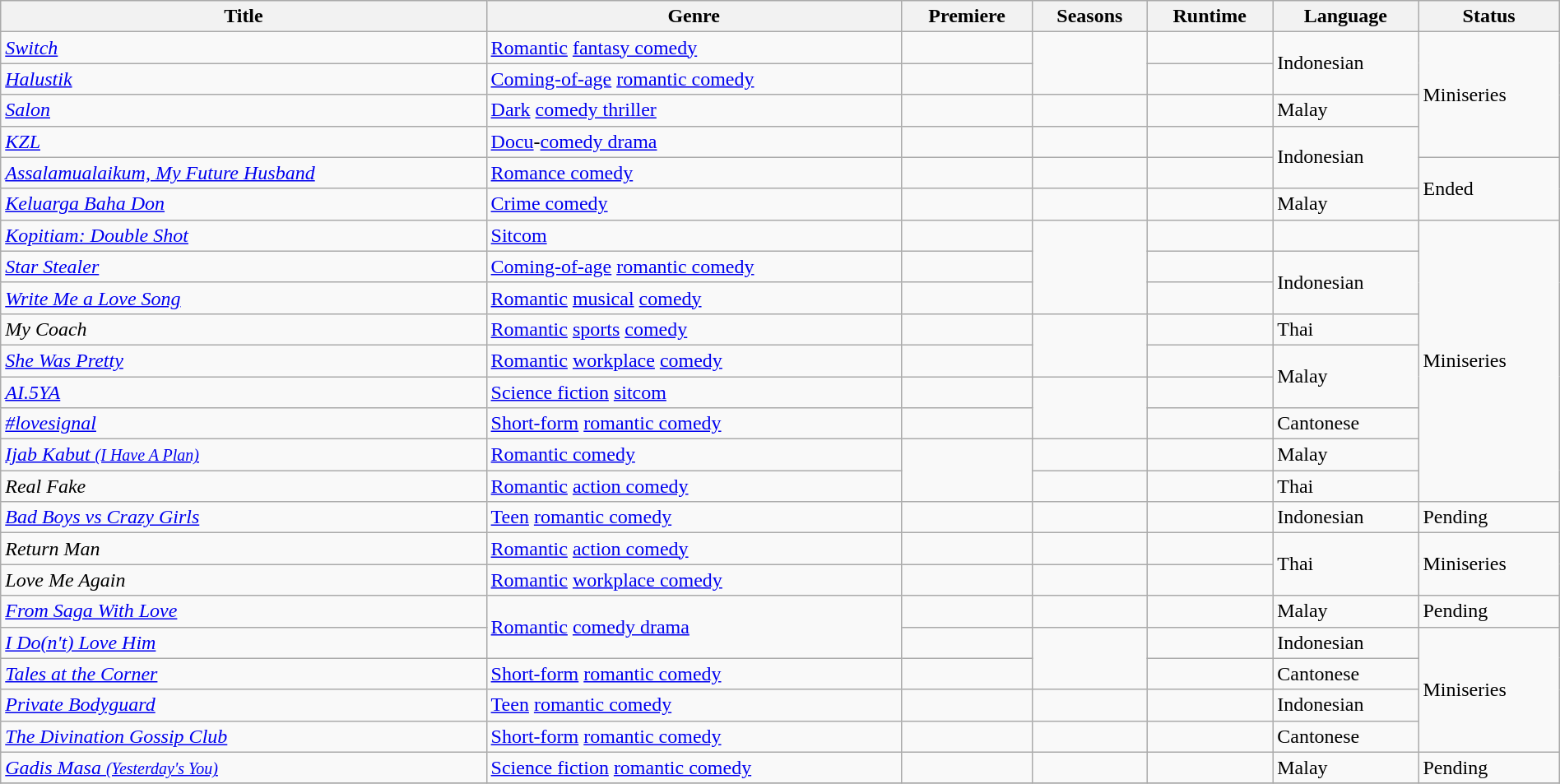<table class="wikitable sortable" style="width:100%;">
<tr>
<th>Title</th>
<th>Genre</th>
<th>Premiere</th>
<th>Seasons</th>
<th>Runtime</th>
<th>Language</th>
<th>Status</th>
</tr>
<tr>
<td><em><a href='#'>Switch</a></em></td>
<td><a href='#'>Romantic</a> <a href='#'>fantasy comedy</a></td>
<td></td>
<td rowspan="2"></td>
<td></td>
<td rowspan="2">Indonesian</td>
<td rowspan="4">Miniseries</td>
</tr>
<tr>
<td><em><a href='#'>Halustik</a></em></td>
<td><a href='#'>Coming-of-age</a> <a href='#'>romantic comedy</a></td>
<td></td>
<td></td>
</tr>
<tr>
<td><em><a href='#'>Salon</a></em></td>
<td><a href='#'>Dark</a> <a href='#'>comedy thriller</a></td>
<td></td>
<td></td>
<td></td>
<td>Malay</td>
</tr>
<tr>
<td><em><a href='#'>KZL</a></em></td>
<td><a href='#'>Docu</a>-<a href='#'>comedy drama</a></td>
<td></td>
<td></td>
<td></td>
<td rowspan="2">Indonesian</td>
</tr>
<tr>
<td><em><a href='#'>Assalamualaikum, My Future Husband</a></em></td>
<td><a href='#'>Romance comedy</a></td>
<td></td>
<td></td>
<td></td>
<td rowspan="2">Ended</td>
</tr>
<tr>
<td><em><a href='#'>Keluarga Baha Don</a></em></td>
<td><a href='#'>Crime comedy</a></td>
<td></td>
<td></td>
<td></td>
<td>Malay</td>
</tr>
<tr>
<td><em><a href='#'>Kopitiam: Double Shot</a></em></td>
<td><a href='#'>Sitcom</a></td>
<td></td>
<td rowspan="3"></td>
<td></td>
<td></td>
<td rowspan="9">Miniseries</td>
</tr>
<tr>
<td><em><a href='#'>Star Stealer</a></em></td>
<td><a href='#'>Coming-of-age</a> <a href='#'>romantic comedy</a></td>
<td></td>
<td></td>
<td rowspan="2">Indonesian</td>
</tr>
<tr>
<td><em><a href='#'>Write Me a Love Song</a></em></td>
<td><a href='#'>Romantic</a> <a href='#'>musical</a> <a href='#'>comedy</a></td>
<td></td>
<td></td>
</tr>
<tr>
<td><em>My Coach</em></td>
<td><a href='#'>Romantic</a> <a href='#'>sports</a> <a href='#'>comedy</a></td>
<td></td>
<td rowspan="2"></td>
<td></td>
<td>Thai</td>
</tr>
<tr>
<td><em><a href='#'>She Was Pretty</a></em></td>
<td><a href='#'>Romantic</a> <a href='#'>workplace</a> <a href='#'>comedy</a></td>
<td></td>
<td></td>
<td rowspan="2">Malay</td>
</tr>
<tr>
<td><em><a href='#'>AI.5YA</a></em></td>
<td><a href='#'>Science fiction</a> <a href='#'>sitcom</a></td>
<td></td>
<td rowspan="2"></td>
<td></td>
</tr>
<tr>
<td><em><a href='#'>#lovesignal</a></em></td>
<td><a href='#'>Short-form</a> <a href='#'>romantic comedy</a></td>
<td></td>
<td></td>
<td>Cantonese</td>
</tr>
<tr>
<td><em><a href='#'>Ijab Kabut <small>(I Have A Plan)</small></a></em></td>
<td><a href='#'>Romantic comedy</a></td>
<td rowspan="2"></td>
<td></td>
<td></td>
<td>Malay</td>
</tr>
<tr>
<td><em>Real Fake</em></td>
<td><a href='#'>Romantic</a> <a href='#'>action comedy</a></td>
<td></td>
<td></td>
<td>Thai</td>
</tr>
<tr>
<td><em><a href='#'>Bad Boys vs Crazy Girls</a></em></td>
<td><a href='#'>Teen</a> <a href='#'>romantic comedy</a></td>
<td></td>
<td></td>
<td></td>
<td>Indonesian</td>
<td>Pending</td>
</tr>
<tr>
<td><em>Return Man</em></td>
<td><a href='#'>Romantic</a> <a href='#'>action comedy</a></td>
<td></td>
<td></td>
<td></td>
<td rowspan="2">Thai</td>
<td rowspan="2">Miniseries</td>
</tr>
<tr>
<td><em>Love Me Again</em></td>
<td><a href='#'>Romantic</a> <a href='#'>workplace comedy</a></td>
<td></td>
<td></td>
<td></td>
</tr>
<tr>
<td><em><a href='#'>From Saga With Love</a></em></td>
<td rowspan="2"><a href='#'>Romantic</a> <a href='#'>comedy drama</a></td>
<td></td>
<td></td>
<td></td>
<td>Malay</td>
<td>Pending</td>
</tr>
<tr>
<td><em><a href='#'>I Do(n't) Love Him</a></em></td>
<td></td>
<td rowspan="2"></td>
<td></td>
<td>Indonesian</td>
<td rowspan="4">Miniseries</td>
</tr>
<tr>
<td><em><a href='#'>Tales at the Corner</a></em></td>
<td><a href='#'>Short-form</a> <a href='#'>romantic comedy</a></td>
<td></td>
<td></td>
<td>Cantonese</td>
</tr>
<tr>
<td><em><a href='#'>Private Bodyguard</a></em></td>
<td><a href='#'>Teen</a> <a href='#'>romantic comedy</a></td>
<td></td>
<td></td>
<td></td>
<td>Indonesian</td>
</tr>
<tr>
<td><em><a href='#'>The Divination Gossip Club</a></em></td>
<td><a href='#'>Short-form</a> <a href='#'>romantic comedy</a></td>
<td></td>
<td></td>
<td></td>
<td>Cantonese</td>
</tr>
<tr>
<td><em><a href='#'>Gadis Masa <small>(Yesterday's You)</small></a></em></td>
<td><a href='#'>Science fiction</a> <a href='#'>romantic comedy</a></td>
<td></td>
<td></td>
<td></td>
<td>Malay</td>
<td>Pending</td>
</tr>
<tr>
</tr>
</table>
